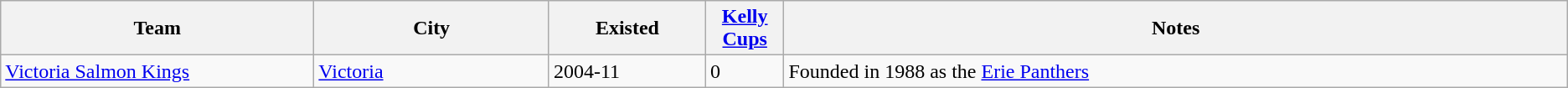<table class="wikitable">
<tr>
<th bgcolor="#DDDDFF" width="20%">Team</th>
<th bgcolor="#DDDDFF" width="15%">City</th>
<th bgcolor="#DDDDFF" width="10%">Existed</th>
<th bgcolor="#DDDDFF" width="5%"><a href='#'>Kelly Cups</a></th>
<th bgcolor="#DDDDFF" width="50%">Notes</th>
</tr>
<tr>
<td><a href='#'>Victoria Salmon Kings</a></td>
<td><a href='#'>Victoria</a></td>
<td>2004-11</td>
<td>0</td>
<td>Founded in 1988 as the <a href='#'>Erie Panthers</a></td>
</tr>
</table>
